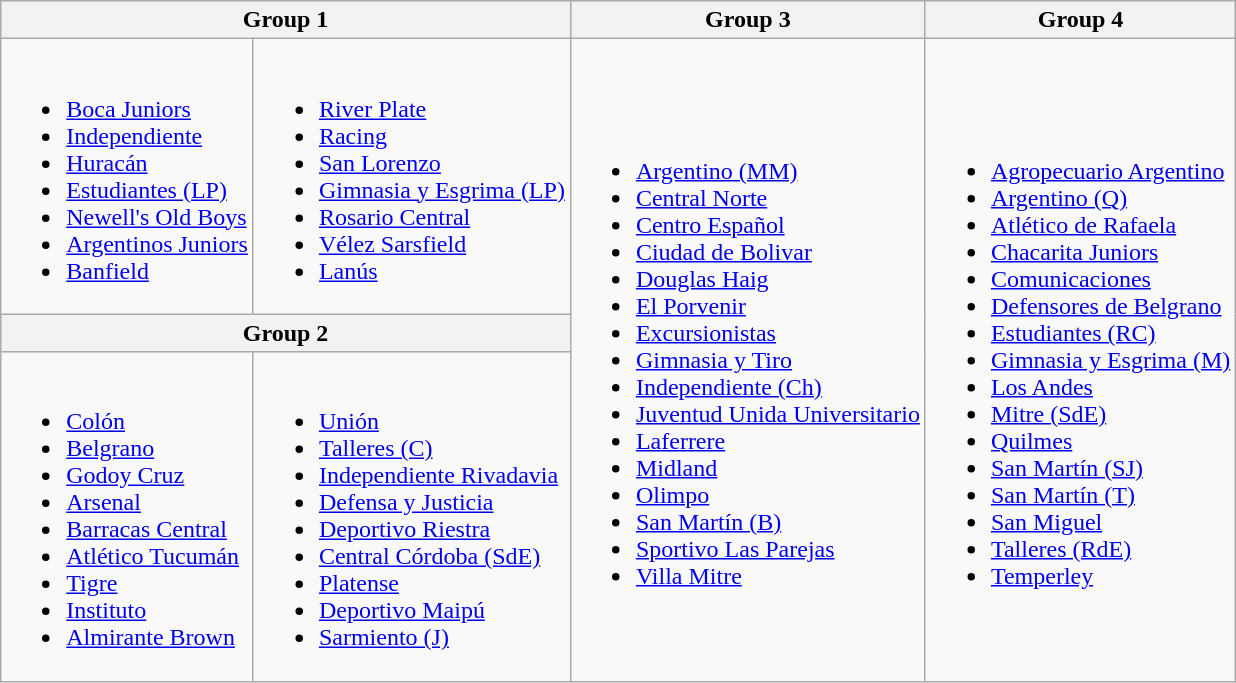<table class="wikitable">
<tr>
<th colspan=2>Group 1</th>
<th>Group 3</th>
<th>Group 4</th>
</tr>
<tr>
<td><br><ul><li><a href='#'>Boca Juniors</a></li><li><a href='#'>Independiente</a></li><li><a href='#'>Huracán</a></li><li><a href='#'>Estudiantes (LP)</a></li><li><a href='#'>Newell's Old Boys</a></li><li><a href='#'>Argentinos Juniors</a></li><li><a href='#'>Banfield</a></li></ul></td>
<td><br><ul><li><a href='#'>River Plate</a></li><li><a href='#'>Racing</a></li><li><a href='#'>San Lorenzo</a></li><li><a href='#'>Gimnasia y Esgrima (LP)</a></li><li><a href='#'>Rosario Central</a></li><li><a href='#'>Vélez Sarsfield</a></li><li><a href='#'>Lanús</a></li></ul></td>
<td rowspan=3><br><ul><li><a href='#'>Argentino (MM)</a></li><li><a href='#'>Central Norte</a></li><li><a href='#'>Centro Español</a></li><li><a href='#'>Ciudad de Bolivar</a></li><li><a href='#'>Douglas Haig</a></li><li><a href='#'>El Porvenir</a></li><li><a href='#'>Excursionistas</a></li><li><a href='#'>Gimnasia y Tiro</a></li><li><a href='#'>Independiente (Ch)</a></li><li><a href='#'>Juventud Unida Universitario</a></li><li><a href='#'>Laferrere</a></li><li><a href='#'>Midland</a></li><li><a href='#'>Olimpo</a></li><li><a href='#'>San Martín (B)</a></li><li><a href='#'>Sportivo Las Parejas</a></li><li><a href='#'>Villa Mitre</a></li></ul></td>
<td rowspan=3><br><ul><li><a href='#'>Agropecuario Argentino</a></li><li><a href='#'>Argentino (Q)</a></li><li><a href='#'>Atlético de Rafaela</a></li><li><a href='#'>Chacarita Juniors</a></li><li><a href='#'>Comunicaciones</a></li><li><a href='#'>Defensores de Belgrano</a></li><li><a href='#'>Estudiantes (RC)</a></li><li><a href='#'>Gimnasia y Esgrima (M)</a></li><li><a href='#'>Los Andes</a></li><li><a href='#'>Mitre (SdE)</a></li><li><a href='#'>Quilmes</a></li><li><a href='#'>San Martín (SJ)</a></li><li><a href='#'>San Martín (T)</a></li><li><a href='#'>San Miguel</a></li><li><a href='#'>Talleres (RdE)</a></li><li><a href='#'>Temperley</a></li></ul></td>
</tr>
<tr>
<th colspan=2>Group 2</th>
</tr>
<tr>
<td><br><ul><li><a href='#'>Colón</a></li><li><a href='#'>Belgrano</a></li><li><a href='#'>Godoy Cruz</a></li><li><a href='#'>Arsenal</a></li><li><a href='#'>Barracas Central</a></li><li><a href='#'>Atlético Tucumán</a></li><li><a href='#'>Tigre</a></li><li><a href='#'>Instituto</a></li><li><a href='#'>Almirante Brown</a></li></ul></td>
<td><br><ul><li><a href='#'>Unión</a></li><li><a href='#'>Talleres (C)</a></li><li><a href='#'>Independiente Rivadavia</a></li><li><a href='#'>Defensa y Justicia</a></li><li><a href='#'>Deportivo Riestra</a></li><li><a href='#'>Central Córdoba (SdE)</a></li><li><a href='#'>Platense</a></li><li><a href='#'>Deportivo Maipú</a></li><li><a href='#'>Sarmiento (J)</a></li></ul></td>
</tr>
</table>
